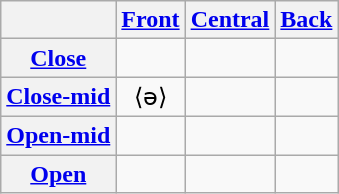<table class="wikitable" style="text-align: center;">
<tr>
<th> </th>
<th><a href='#'>Front</a></th>
<th><a href='#'>Central</a></th>
<th><a href='#'>Back</a></th>
</tr>
<tr class="nounderlines">
<th><a href='#'>Close</a></th>
<td></td>
<td></td>
<td></td>
</tr>
<tr class="nounderlines">
<th><a href='#'>Close-mid</a></th>
<td> ⟨ə⟩</td>
<td></td>
<td></td>
</tr>
<tr class="nounderlines">
<th><a href='#'>Open-mid</a></th>
<td></td>
<td></td>
<td></td>
</tr>
<tr class="nounderlines">
<th><a href='#'>Open</a></th>
<td></td>
<td></td>
<td></td>
</tr>
</table>
